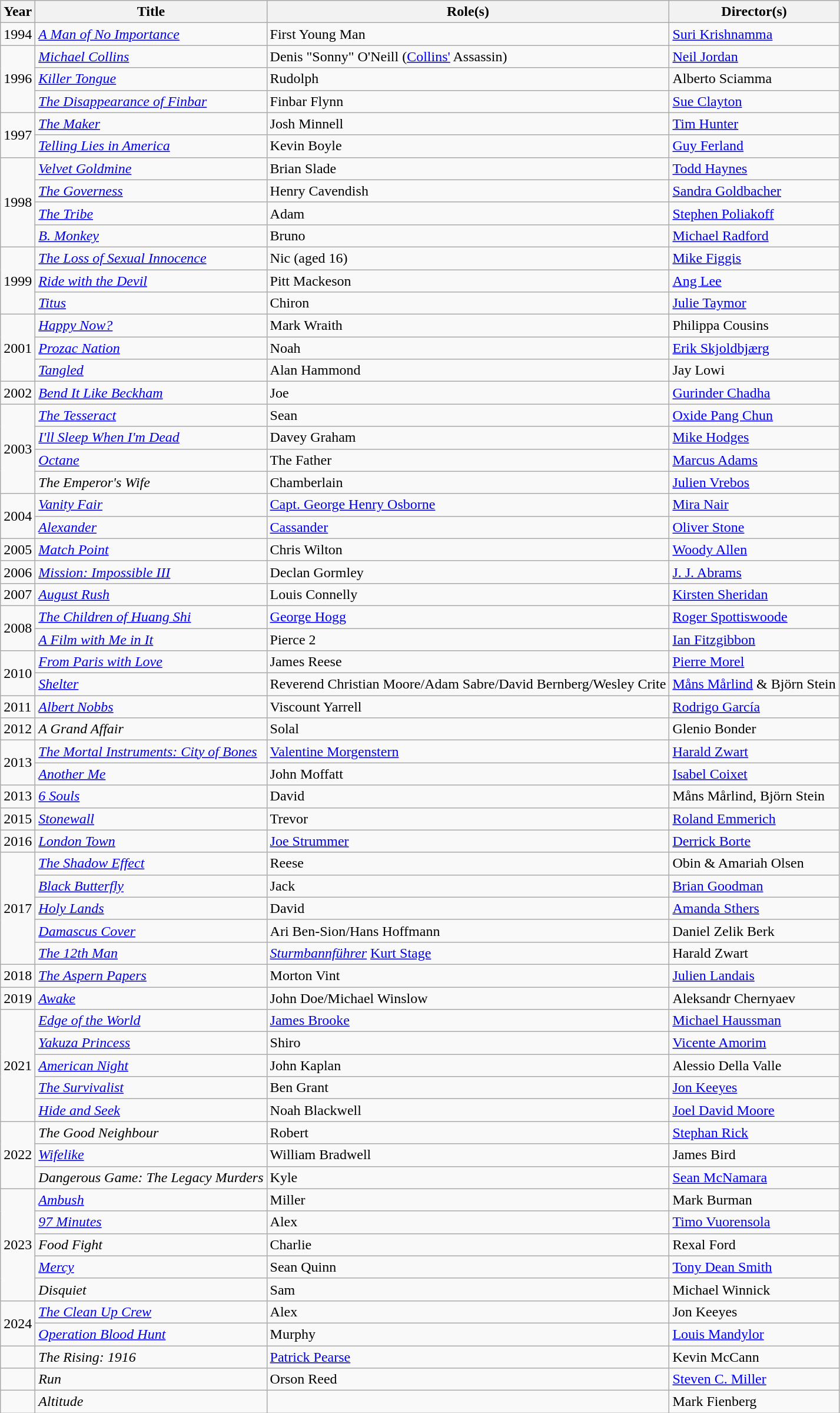<table class="wikitable sortable">
<tr>
<th>Year</th>
<th>Title</th>
<th>Role(s)</th>
<th>Director(s)</th>
</tr>
<tr>
<td>1994</td>
<td><em><a href='#'>A Man of No Importance</a></em></td>
<td>First Young Man</td>
<td><a href='#'>Suri Krishnamma</a></td>
</tr>
<tr>
<td rowspan=3>1996</td>
<td><em><a href='#'>Michael Collins</a></em></td>
<td>Denis "Sonny" O'Neill (<a href='#'>Collins'</a> Assassin)</td>
<td><a href='#'>Neil Jordan</a></td>
</tr>
<tr>
<td><em><a href='#'>Killer Tongue</a></em></td>
<td>Rudolph</td>
<td>Alberto Sciamma</td>
</tr>
<tr>
<td><em><a href='#'>The Disappearance of Finbar</a></em></td>
<td>Finbar Flynn</td>
<td><a href='#'>Sue Clayton</a></td>
</tr>
<tr>
<td rowspan=2>1997</td>
<td><em><a href='#'>The Maker</a></em></td>
<td>Josh Minnell</td>
<td><a href='#'>Tim Hunter</a></td>
</tr>
<tr>
<td><em><a href='#'>Telling Lies in America</a></em></td>
<td>Kevin Boyle</td>
<td><a href='#'>Guy Ferland</a></td>
</tr>
<tr>
<td rowspan=4>1998</td>
<td><em><a href='#'>Velvet Goldmine</a></em></td>
<td>Brian Slade</td>
<td><a href='#'>Todd Haynes</a></td>
</tr>
<tr>
<td><em><a href='#'>The Governess</a></em></td>
<td>Henry Cavendish</td>
<td><a href='#'>Sandra Goldbacher</a></td>
</tr>
<tr>
<td><em><a href='#'>The Tribe</a></em></td>
<td>Adam</td>
<td><a href='#'>Stephen Poliakoff</a></td>
</tr>
<tr>
<td><em><a href='#'>B. Monkey</a></em></td>
<td>Bruno</td>
<td><a href='#'>Michael Radford</a></td>
</tr>
<tr>
<td rowspan=3>1999</td>
<td><em><a href='#'>The Loss of Sexual Innocence</a></em></td>
<td>Nic (aged 16)</td>
<td><a href='#'>Mike Figgis</a></td>
</tr>
<tr>
<td><em><a href='#'>Ride with the Devil</a></em></td>
<td>Pitt Mackeson</td>
<td><a href='#'>Ang Lee</a></td>
</tr>
<tr>
<td><em><a href='#'>Titus</a></em></td>
<td>Chiron</td>
<td><a href='#'>Julie Taymor</a></td>
</tr>
<tr>
<td rowspan=3>2001</td>
<td><em><a href='#'>Happy Now?</a></em></td>
<td>Mark Wraith</td>
<td>Philippa Cousins</td>
</tr>
<tr>
<td><em><a href='#'>Prozac Nation</a></em></td>
<td>Noah</td>
<td><a href='#'>Erik Skjoldbjærg</a></td>
</tr>
<tr>
<td><em><a href='#'>Tangled</a></em></td>
<td>Alan Hammond</td>
<td>Jay Lowi</td>
</tr>
<tr>
<td>2002</td>
<td><em><a href='#'>Bend It Like Beckham</a></em></td>
<td>Joe</td>
<td><a href='#'>Gurinder Chadha</a></td>
</tr>
<tr>
<td rowspan=4>2003</td>
<td><em><a href='#'>The Tesseract</a></em></td>
<td>Sean</td>
<td><a href='#'>Oxide Pang Chun</a></td>
</tr>
<tr>
<td><em><a href='#'>I'll Sleep When I'm Dead</a></em></td>
<td>Davey Graham</td>
<td><a href='#'>Mike Hodges</a></td>
</tr>
<tr>
<td><em><a href='#'>Octane</a></em></td>
<td>The Father</td>
<td><a href='#'>Marcus Adams</a></td>
</tr>
<tr>
<td><em>The Emperor's Wife</em></td>
<td>Chamberlain</td>
<td><a href='#'>Julien Vrebos</a></td>
</tr>
<tr>
<td rowspan=2>2004</td>
<td><em><a href='#'>Vanity Fair</a></em></td>
<td><a href='#'>Capt. George Henry Osborne</a></td>
<td><a href='#'>Mira Nair</a></td>
</tr>
<tr>
<td><em><a href='#'>Alexander</a></em></td>
<td><a href='#'>Cassander</a></td>
<td><a href='#'>Oliver Stone</a></td>
</tr>
<tr>
<td>2005</td>
<td><em><a href='#'>Match Point</a></em></td>
<td>Chris Wilton</td>
<td><a href='#'>Woody Allen</a></td>
</tr>
<tr>
<td>2006</td>
<td><em><a href='#'>Mission: Impossible III</a></em></td>
<td>Declan Gormley</td>
<td><a href='#'>J. J. Abrams</a></td>
</tr>
<tr>
<td>2007</td>
<td><em><a href='#'>August Rush</a></em></td>
<td>Louis Connelly</td>
<td><a href='#'>Kirsten Sheridan</a></td>
</tr>
<tr>
<td rowspan=2>2008</td>
<td><em><a href='#'>The Children of Huang Shi</a></em></td>
<td><a href='#'>George Hogg</a></td>
<td><a href='#'>Roger Spottiswoode</a></td>
</tr>
<tr>
<td><em><a href='#'>A Film with Me in It</a></em></td>
<td>Pierce 2</td>
<td><a href='#'>Ian Fitzgibbon</a></td>
</tr>
<tr>
<td rowspan=2>2010</td>
<td><em><a href='#'>From Paris with Love</a></em></td>
<td>James Reese</td>
<td><a href='#'>Pierre Morel</a></td>
</tr>
<tr>
<td><em><a href='#'>Shelter</a></em></td>
<td>Reverend Christian Moore/Adam Sabre/David Bernberg/Wesley Crite</td>
<td><a href='#'>Måns Mårlind</a> & Björn Stein</td>
</tr>
<tr>
<td>2011</td>
<td><em><a href='#'>Albert Nobbs</a></em></td>
<td>Viscount Yarrell</td>
<td><a href='#'>Rodrigo García</a></td>
</tr>
<tr>
<td>2012</td>
<td><em>A Grand Affair</em></td>
<td>Solal</td>
<td>Glenio Bonder</td>
</tr>
<tr>
<td rowspan=2>2013</td>
<td><em><a href='#'>The Mortal Instruments: City of Bones</a></em></td>
<td><a href='#'>Valentine Morgenstern</a></td>
<td><a href='#'>Harald Zwart</a></td>
</tr>
<tr>
<td><em><a href='#'>Another Me</a></em></td>
<td>John Moffatt</td>
<td><a href='#'>Isabel Coixet</a></td>
</tr>
<tr>
<td>2013</td>
<td><em><a href='#'>6 Souls</a></em></td>
<td>David</td>
<td>Måns Mårlind, Björn Stein</td>
</tr>
<tr>
<td>2015</td>
<td><em><a href='#'>Stonewall</a></em></td>
<td>Trevor</td>
<td><a href='#'>Roland Emmerich</a></td>
</tr>
<tr>
<td>2016</td>
<td><em><a href='#'>London Town</a></em></td>
<td><a href='#'>Joe Strummer</a></td>
<td><a href='#'>Derrick Borte</a></td>
</tr>
<tr>
<td rowspan=5>2017</td>
<td><em><a href='#'>The Shadow Effect</a></em></td>
<td>Reese</td>
<td>Obin & Amariah Olsen</td>
</tr>
<tr>
<td><em><a href='#'>Black Butterfly</a></em></td>
<td>Jack</td>
<td><a href='#'>Brian Goodman</a></td>
</tr>
<tr>
<td><em><a href='#'>Holy Lands</a></em></td>
<td>David</td>
<td><a href='#'>Amanda Sthers</a></td>
</tr>
<tr>
<td><em><a href='#'>Damascus Cover</a></em></td>
<td>Ari Ben-Sion/Hans Hoffmann</td>
<td>Daniel Zelik Berk</td>
</tr>
<tr>
<td><em><a href='#'>The 12th Man</a></em></td>
<td><em><a href='#'>Sturmbannführer</a></em> <a href='#'>Kurt Stage</a></td>
<td>Harald Zwart</td>
</tr>
<tr>
<td>2018</td>
<td><em><a href='#'>The Aspern Papers</a></em></td>
<td>Morton Vint</td>
<td><a href='#'>Julien Landais</a></td>
</tr>
<tr>
<td>2019</td>
<td><em><a href='#'>Awake</a></em></td>
<td>John Doe/Michael Winslow</td>
<td>Aleksandr Chernyaev</td>
</tr>
<tr>
<td rowspan=5>2021</td>
<td><em><a href='#'>Edge of the World</a></em></td>
<td><a href='#'>James Brooke</a></td>
<td><a href='#'>Michael Haussman</a></td>
</tr>
<tr>
<td><em><a href='#'>Yakuza Princess</a></em></td>
<td>Shiro</td>
<td><a href='#'>Vicente Amorim</a></td>
</tr>
<tr>
<td><em><a href='#'>American Night</a></em></td>
<td>John Kaplan</td>
<td>Alessio Della Valle</td>
</tr>
<tr>
<td><em><a href='#'>The Survivalist</a></em></td>
<td>Ben Grant</td>
<td><a href='#'>Jon Keeyes</a></td>
</tr>
<tr>
<td><em><a href='#'>Hide and Seek</a></em></td>
<td>Noah Blackwell</td>
<td><a href='#'>Joel David Moore</a></td>
</tr>
<tr>
<td rowspan=3>2022</td>
<td><em>The Good Neighbour</em></td>
<td>Robert</td>
<td><a href='#'>Stephan Rick</a></td>
</tr>
<tr>
<td><em><a href='#'>Wifelike</a></em></td>
<td>William Bradwell</td>
<td>James Bird</td>
</tr>
<tr>
<td><em>Dangerous Game: The Legacy Murders</em></td>
<td>Kyle</td>
<td><a href='#'>Sean McNamara</a></td>
</tr>
<tr>
<td rowspan="5">2023</td>
<td><em><a href='#'>Ambush</a></em></td>
<td>Miller</td>
<td>Mark Burman</td>
</tr>
<tr>
<td><em><a href='#'>97 Minutes</a></em></td>
<td>Alex</td>
<td><a href='#'>Timo Vuorensola</a></td>
</tr>
<tr>
<td><em>Food Fight</em></td>
<td>Charlie</td>
<td>Rexal Ford</td>
</tr>
<tr>
<td><em><a href='#'>Mercy</a></em></td>
<td>Sean Quinn</td>
<td><a href='#'>Tony Dean Smith</a></td>
</tr>
<tr>
<td><em>Disquiet</em></td>
<td>Sam</td>
<td>Michael Winnick</td>
</tr>
<tr>
<td rowspan="2">2024</td>
<td><em><a href='#'>The Clean Up Crew</a></em></td>
<td>Alex</td>
<td>Jon Keeyes</td>
</tr>
<tr>
<td><em><a href='#'>Operation Blood Hunt</a></em></td>
<td>Murphy</td>
<td><a href='#'>Louis Mandylor</a></td>
</tr>
<tr>
<td></td>
<td><em>The Rising: 1916</em></td>
<td><a href='#'>Patrick Pearse</a></td>
<td>Kevin McCann</td>
</tr>
<tr>
<td></td>
<td><em>Run</em></td>
<td>Orson Reed</td>
<td><a href='#'>Steven C. Miller</a></td>
</tr>
<tr>
<td></td>
<td><em>Altitude</em></td>
<td></td>
<td>Mark Fienberg</td>
</tr>
</table>
